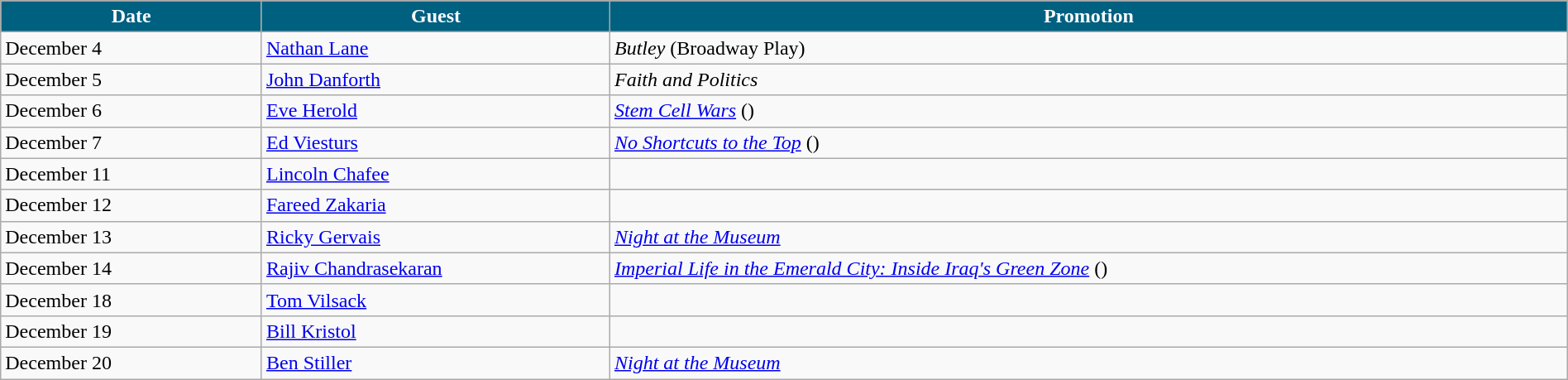<table class="wikitable" width="100%">
<tr bgcolor="#CCCCCC">
<th width="15%" style="background:#006080; color:#FFFFFF">Date</th>
<th width="20%" style="background:#006080; color:#FFFFFF">Guest</th>
<th width="55%" style="background:#006080; color:#FFFFFF">Promotion</th>
</tr>
<tr>
<td>December 4</td>
<td><a href='#'>Nathan Lane</a></td>
<td><em>Butley</em> (Broadway Play)</td>
</tr>
<tr>
<td>December 5</td>
<td><a href='#'>John Danforth</a></td>
<td><em>Faith and Politics</em></td>
</tr>
<tr>
<td>December 6</td>
<td><a href='#'>Eve Herold</a></td>
<td><em><a href='#'>Stem Cell Wars</a></em> ()</td>
</tr>
<tr>
<td>December 7</td>
<td><a href='#'>Ed Viesturs</a></td>
<td><em><a href='#'>No Shortcuts to the Top</a></em> ()</td>
</tr>
<tr>
<td>December 11</td>
<td><a href='#'>Lincoln Chafee</a></td>
<td></td>
</tr>
<tr>
<td>December 12</td>
<td><a href='#'>Fareed Zakaria</a></td>
<td></td>
</tr>
<tr>
<td>December 13</td>
<td><a href='#'>Ricky Gervais</a></td>
<td><em><a href='#'>Night at the Museum</a></em></td>
</tr>
<tr>
<td>December 14</td>
<td><a href='#'>Rajiv Chandrasekaran</a></td>
<td><em><a href='#'>Imperial Life in the Emerald City: Inside Iraq's Green Zone</a></em> ()</td>
</tr>
<tr>
<td>December 18</td>
<td><a href='#'>Tom Vilsack</a></td>
<td></td>
</tr>
<tr>
<td>December 19</td>
<td><a href='#'>Bill Kristol</a></td>
<td></td>
</tr>
<tr>
<td>December 20</td>
<td><a href='#'>Ben Stiller</a></td>
<td><em><a href='#'>Night at the Museum</a></em></td>
</tr>
</table>
